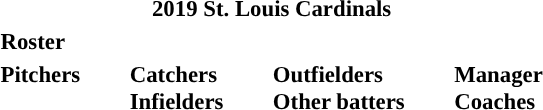<table class="toccolours" style="font-size: 95%;">
<tr>
<th colspan="10">2019 St. Louis Cardinals</th>
</tr>
<tr>
<td colspan="10"><strong>Roster</strong></td>
</tr>
<tr>
<td valign="top"><strong>Pitchers</strong><br>




















</td>
<td style="width:25px;"></td>
<td valign="top"><strong>Catchers</strong><br>


<strong>Infielders</strong>








</td>
<td style="width:25px;"></td>
<td valign="top"><strong>Outfielders</strong><br>







<strong>Other batters</strong>
</td>
<td style="width:25px;"></td>
<td valign="top"><strong>Manager</strong><br>
<strong>Coaches</strong>
 
 
 
 
 
 
 
 
 
 
 </td>
</tr>
</table>
